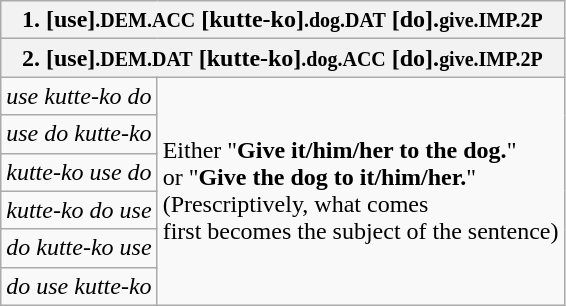<table class="wikitable">
<tr>
<th colspan="2">1. [use]<small>.DEM.ACC</small> [kutte-ko]<small>.dog.DAT</small> [do].<small>give.IMP.2P</small></th>
</tr>
<tr>
<th colspan="2">2. [use]<small>.DEM.DAT</small> [kutte-ko]<small>.dog.ACC</small> [do].<small>give.IMP.2P</small></th>
</tr>
<tr>
<td><em>use kutte-ko do</em></td>
<td rowspan="6">Either "<strong>Give it/him/her to the dog.</strong>"<br>or "<strong>Give the dog to it/him/her.</strong>"<br>(Prescriptively, what comes<br>first becomes the subject of the sentence)</td>
</tr>
<tr>
<td><em>use do kutte-ko</em></td>
</tr>
<tr>
<td><em>kutte-ko use do</em></td>
</tr>
<tr>
<td><em>kutte-ko do use</em></td>
</tr>
<tr>
<td><em>do kutte-ko use</em></td>
</tr>
<tr>
<td><em>do use kutte-ko</em></td>
</tr>
</table>
